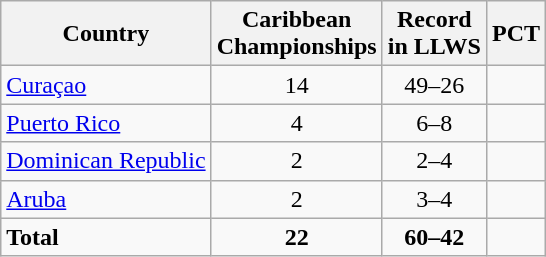<table class="wikitable">
<tr>
<th>Country</th>
<th>Caribbean<br>Championships</th>
<th>Record<br>in LLWS</th>
<th>PCT</th>
</tr>
<tr>
<td> <a href='#'>Curaçao</a></td>
<td align=center>14</td>
<td align="center">49–26</td>
<td align=center></td>
</tr>
<tr>
<td> <a href='#'>Puerto Rico</a></td>
<td align=center>4</td>
<td align=center>6–8</td>
<td align=center></td>
</tr>
<tr>
<td> <a href='#'>Dominican Republic</a></td>
<td align=center>2</td>
<td align=center>2–4</td>
<td align=center></td>
</tr>
<tr>
<td> <a href='#'>Aruba</a></td>
<td align=center>2</td>
<td align=center>3–4</td>
<td align=center></td>
</tr>
<tr>
<td><strong>Total</strong></td>
<td align=center><strong>22</strong></td>
<td align=center><strong>60–42</strong></td>
<td align=center><strong></strong></td>
</tr>
</table>
